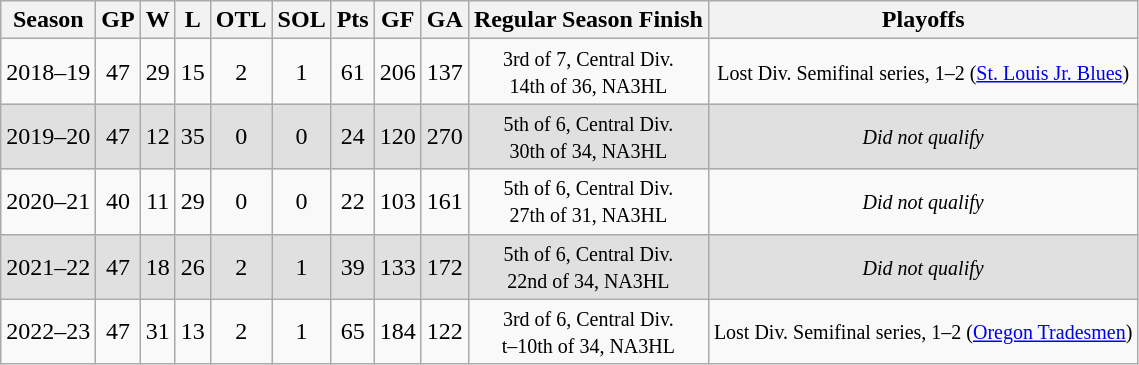<table class="wikitable" style="text-align:center">
<tr>
<th>Season</th>
<th>GP</th>
<th>W</th>
<th>L</th>
<th>OTL</th>
<th>SOL</th>
<th>Pts</th>
<th>GF</th>
<th>GA</th>
<th>Regular Season Finish</th>
<th>Playoffs</th>
</tr>
<tr>
<td>2018–19</td>
<td>47</td>
<td>29</td>
<td>15</td>
<td>2</td>
<td>1</td>
<td>61</td>
<td>206</td>
<td>137</td>
<td><small>3rd of 7, Central Div.<br>14th of 36, NA3HL</small></td>
<td><small>Lost Div. Semifinal series, 1–2 (<a href='#'>St. Louis Jr. Blues</a>)</small></td>
</tr>
<tr bgcolor=e0e0e0>
<td>2019–20</td>
<td>47</td>
<td>12</td>
<td>35</td>
<td>0</td>
<td>0</td>
<td>24</td>
<td>120</td>
<td>270</td>
<td><small>5th of 6, Central Div.<br>30th of 34, NA3HL</small></td>
<td><small><em>Did not qualify</em></small></td>
</tr>
<tr>
<td>2020–21</td>
<td>40</td>
<td>11</td>
<td>29</td>
<td>0</td>
<td>0</td>
<td>22</td>
<td>103</td>
<td>161</td>
<td><small>5th of 6, Central Div.<br>27th of 31, NA3HL</small></td>
<td><small><em>Did not qualify</em></small></td>
</tr>
<tr bgcolor=e0e0e0>
<td>2021–22</td>
<td>47</td>
<td>18</td>
<td>26</td>
<td>2</td>
<td>1</td>
<td>39</td>
<td>133</td>
<td>172</td>
<td><small>5th of 6, Central Div.<br>22nd of 34, NA3HL</small></td>
<td><small><em>Did not qualify</em></small></td>
</tr>
<tr>
<td>2022–23</td>
<td>47</td>
<td>31</td>
<td>13</td>
<td>2</td>
<td>1</td>
<td>65</td>
<td>184</td>
<td>122</td>
<td><small>3rd of 6, Central Div.<br>t–10th of 34, NA3HL</small></td>
<td><small>Lost Div. Semifinal series, 1–2 (<a href='#'>Oregon Tradesmen</a>)</small></td>
</tr>
</table>
